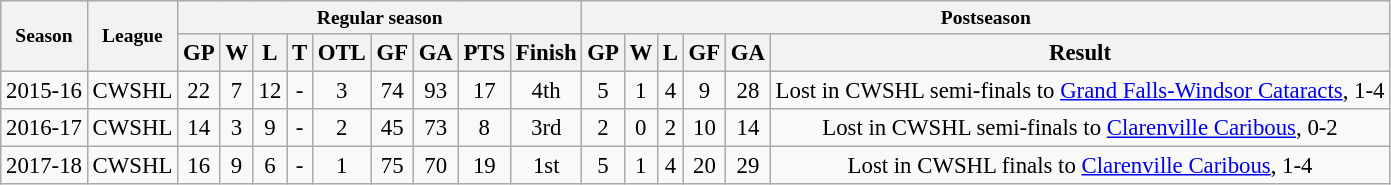<table class="wikitable plainrowheaders"  style="text-align: center; font-size: 95%">
<tr align="center" style="font-size: small; font-weight:bold; background-color:#dddddd; padding:5px;">
<th rowspan="2" scope="col">Season</th>
<th rowspan="2" scope="col">League</th>
<th colspan="9">Regular season</th>
<th colspan="9">Postseason</th>
</tr>
<tr>
<th scope="col">GP</th>
<th scope="col">W</th>
<th scope="col">L</th>
<th scope="col">T</th>
<th scope="col">OTL</th>
<th scope="col">GF</th>
<th scope="col">GA</th>
<th scope="col">PTS</th>
<th scope="col">Finish</th>
<th scope="col">GP</th>
<th scope="col">W</th>
<th scope="col">L</th>
<th scope="col">GF</th>
<th scope="col">GA</th>
<th scope="col">Result</th>
</tr>
<tr>
<td>2015-16</td>
<td>CWSHL</td>
<td>22</td>
<td>7</td>
<td>12</td>
<td>-</td>
<td>3</td>
<td>74</td>
<td>93</td>
<td>17</td>
<td>4th</td>
<td>5</td>
<td>1</td>
<td>4</td>
<td>9</td>
<td>28</td>
<td>Lost in CWSHL semi-finals to <a href='#'>Grand Falls-Windsor Cataracts</a>, 1-4</td>
</tr>
<tr>
<td>2016-17</td>
<td>CWSHL</td>
<td>14</td>
<td>3</td>
<td>9</td>
<td>-</td>
<td>2</td>
<td>45</td>
<td>73</td>
<td>8</td>
<td>3rd</td>
<td>2</td>
<td>0</td>
<td>2</td>
<td>10</td>
<td>14</td>
<td>Lost in CWSHL semi-finals to <a href='#'>Clarenville Caribous</a>, 0-2</td>
</tr>
<tr>
<td>2017-18</td>
<td>CWSHL</td>
<td>16</td>
<td>9</td>
<td>6</td>
<td>-</td>
<td>1</td>
<td>75</td>
<td>70</td>
<td>19</td>
<td>1st</td>
<td>5</td>
<td>1</td>
<td>4</td>
<td>20</td>
<td>29</td>
<td>Lost in CWSHL finals to <a href='#'>Clarenville Caribous</a>, 1-4</td>
</tr>
</table>
